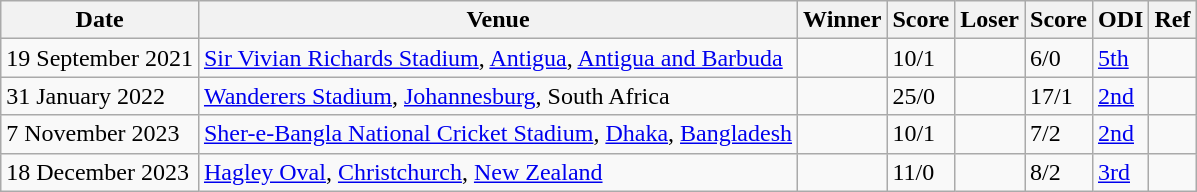<table class="wikitable">
<tr>
<th>Date</th>
<th>Venue</th>
<th>Winner</th>
<th>Score</th>
<th>Loser</th>
<th>Score</th>
<th>ODI</th>
<th>Ref</th>
</tr>
<tr>
<td>19 September 2021</td>
<td><a href='#'>Sir Vivian Richards Stadium</a>, <a href='#'>Antigua</a>, <a href='#'>Antigua and Barbuda</a></td>
<td></td>
<td>10/1</td>
<td></td>
<td>6/0</td>
<td><a href='#'>5th</a></td>
<td></td>
</tr>
<tr>
<td>31 January 2022</td>
<td><a href='#'>Wanderers Stadium</a>, <a href='#'>Johannesburg</a>, South Africa</td>
<td></td>
<td>25/0</td>
<td></td>
<td>17/1</td>
<td><a href='#'>2nd</a></td>
<td></td>
</tr>
<tr>
<td>7 November 2023</td>
<td><a href='#'>Sher-e-Bangla National Cricket Stadium</a>, <a href='#'>Dhaka</a>, <a href='#'>Bangladesh</a></td>
<td></td>
<td>10/1</td>
<td></td>
<td>7/2</td>
<td><a href='#'>2nd</a></td>
<td></td>
</tr>
<tr>
<td>18 December 2023</td>
<td><a href='#'>Hagley Oval</a>, <a href='#'>Christchurch</a>, <a href='#'>New Zealand</a></td>
<td></td>
<td>11/0</td>
<td></td>
<td>8/2</td>
<td><a href='#'>3rd</a></td>
<td></td>
</tr>
</table>
